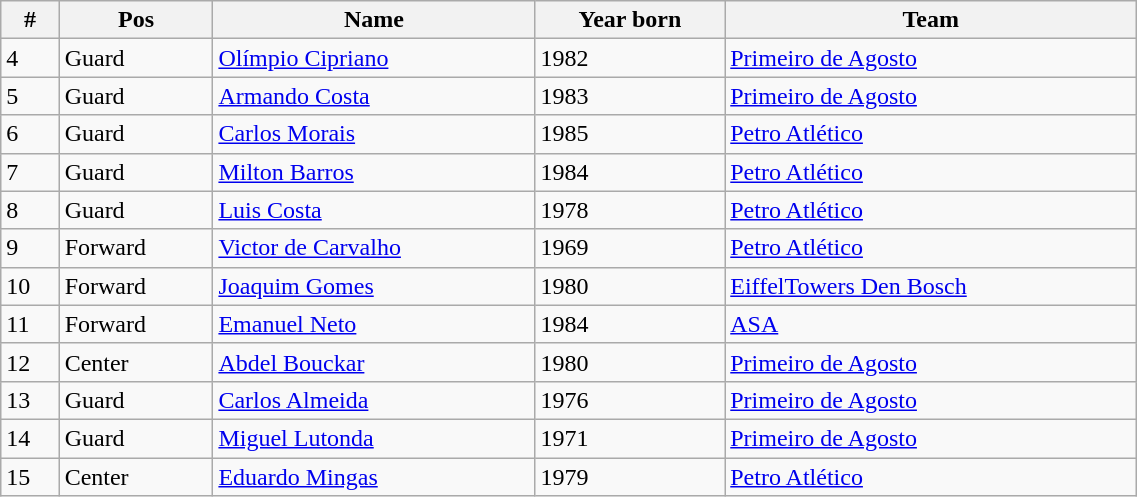<table class="wikitable" width=60%>
<tr>
<th>#</th>
<th>Pos</th>
<th>Name</th>
<th>Year born</th>
<th>Team</th>
</tr>
<tr>
<td>4</td>
<td>Guard</td>
<td><a href='#'>Olímpio Cipriano</a></td>
<td>1982</td>
<td> <a href='#'>Primeiro de Agosto</a></td>
</tr>
<tr>
<td>5</td>
<td>Guard</td>
<td><a href='#'>Armando Costa</a></td>
<td>1983</td>
<td> <a href='#'>Primeiro de Agosto</a></td>
</tr>
<tr>
<td>6</td>
<td>Guard</td>
<td><a href='#'>Carlos Morais</a></td>
<td>1985</td>
<td> <a href='#'>Petro Atlético</a></td>
</tr>
<tr>
<td>7</td>
<td>Guard</td>
<td><a href='#'>Milton Barros</a></td>
<td>1984</td>
<td> <a href='#'>Petro Atlético</a></td>
</tr>
<tr>
<td>8</td>
<td>Guard</td>
<td><a href='#'>Luis Costa</a></td>
<td>1978</td>
<td> <a href='#'>Petro Atlético</a></td>
</tr>
<tr>
<td>9</td>
<td>Forward</td>
<td><a href='#'>Victor de Carvalho</a></td>
<td>1969</td>
<td> <a href='#'>Petro Atlético</a></td>
</tr>
<tr>
<td>10</td>
<td>Forward</td>
<td><a href='#'>Joaquim Gomes</a></td>
<td>1980</td>
<td> <a href='#'>EiffelTowers Den Bosch</a></td>
</tr>
<tr>
<td>11</td>
<td>Forward</td>
<td><a href='#'>Emanuel Neto</a></td>
<td>1984</td>
<td> <a href='#'>ASA</a></td>
</tr>
<tr>
<td>12</td>
<td>Center</td>
<td><a href='#'>Abdel Bouckar</a></td>
<td>1980</td>
<td> <a href='#'>Primeiro de Agosto</a></td>
</tr>
<tr>
<td>13</td>
<td>Guard</td>
<td><a href='#'>Carlos Almeida</a></td>
<td>1976</td>
<td> <a href='#'>Primeiro de Agosto</a></td>
</tr>
<tr>
<td>14</td>
<td>Guard</td>
<td><a href='#'>Miguel Lutonda</a></td>
<td>1971</td>
<td> <a href='#'>Primeiro de Agosto</a></td>
</tr>
<tr>
<td>15</td>
<td>Center</td>
<td><a href='#'>Eduardo Mingas</a></td>
<td>1979</td>
<td> <a href='#'>Petro Atlético</a></td>
</tr>
</table>
